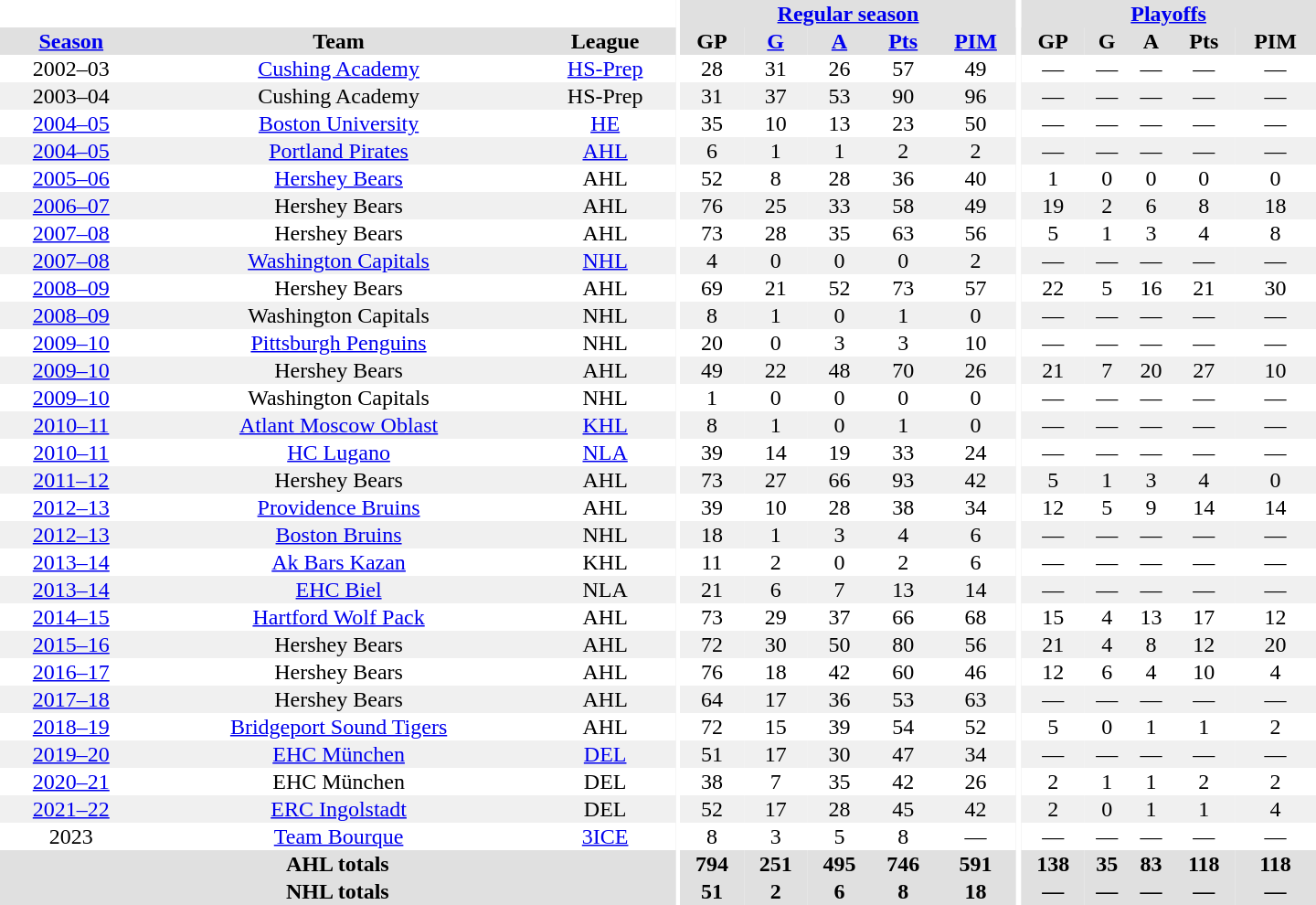<table border="0" cellpadding="1" cellspacing="0" style="text-align:center; width:60em">
<tr bgcolor="#e0e0e0">
<th colspan="3" bgcolor="#ffffff"></th>
<th rowspan="99" bgcolor="#ffffff"></th>
<th colspan="5"><a href='#'>Regular season</a></th>
<th rowspan="99" bgcolor="#ffffff"></th>
<th colspan="5"><a href='#'>Playoffs</a></th>
</tr>
<tr bgcolor="#e0e0e0">
<th><a href='#'>Season</a></th>
<th>Team</th>
<th>League</th>
<th>GP</th>
<th><a href='#'>G</a></th>
<th><a href='#'>A</a></th>
<th><a href='#'>Pts</a></th>
<th><a href='#'>PIM</a></th>
<th>GP</th>
<th>G</th>
<th>A</th>
<th>Pts</th>
<th>PIM</th>
</tr>
<tr>
<td>2002–03</td>
<td><a href='#'>Cushing Academy</a></td>
<td><a href='#'>HS-Prep</a></td>
<td>28</td>
<td>31</td>
<td>26</td>
<td>57</td>
<td>49</td>
<td>—</td>
<td>—</td>
<td>—</td>
<td>—</td>
<td>—</td>
</tr>
<tr bgcolor="#f0f0f0">
<td>2003–04</td>
<td>Cushing Academy</td>
<td>HS-Prep</td>
<td>31</td>
<td>37</td>
<td>53</td>
<td>90</td>
<td>96</td>
<td>—</td>
<td>—</td>
<td>—</td>
<td>—</td>
<td>—</td>
</tr>
<tr>
<td><a href='#'>2004–05</a></td>
<td><a href='#'>Boston University</a></td>
<td><a href='#'>HE</a></td>
<td>35</td>
<td>10</td>
<td>13</td>
<td>23</td>
<td>50</td>
<td>—</td>
<td>—</td>
<td>—</td>
<td>—</td>
<td>—</td>
</tr>
<tr bgcolor="#f0f0f0">
<td><a href='#'>2004–05</a></td>
<td><a href='#'>Portland Pirates</a></td>
<td><a href='#'>AHL</a></td>
<td>6</td>
<td>1</td>
<td>1</td>
<td>2</td>
<td>2</td>
<td>—</td>
<td>—</td>
<td>—</td>
<td>—</td>
<td>—</td>
</tr>
<tr>
<td><a href='#'>2005–06</a></td>
<td><a href='#'>Hershey Bears</a></td>
<td>AHL</td>
<td>52</td>
<td>8</td>
<td>28</td>
<td>36</td>
<td>40</td>
<td>1</td>
<td>0</td>
<td>0</td>
<td>0</td>
<td>0</td>
</tr>
<tr bgcolor="#f0f0f0">
<td><a href='#'>2006–07</a></td>
<td>Hershey Bears</td>
<td>AHL</td>
<td>76</td>
<td>25</td>
<td>33</td>
<td>58</td>
<td>49</td>
<td>19</td>
<td>2</td>
<td>6</td>
<td>8</td>
<td>18</td>
</tr>
<tr>
<td><a href='#'>2007–08</a></td>
<td>Hershey Bears</td>
<td>AHL</td>
<td>73</td>
<td>28</td>
<td>35</td>
<td>63</td>
<td>56</td>
<td>5</td>
<td>1</td>
<td>3</td>
<td>4</td>
<td>8</td>
</tr>
<tr bgcolor="#f0f0f0">
<td><a href='#'>2007–08</a></td>
<td><a href='#'>Washington Capitals</a></td>
<td><a href='#'>NHL</a></td>
<td>4</td>
<td>0</td>
<td>0</td>
<td>0</td>
<td>2</td>
<td>—</td>
<td>—</td>
<td>—</td>
<td>—</td>
<td>—</td>
</tr>
<tr>
<td><a href='#'>2008–09</a></td>
<td>Hershey Bears</td>
<td>AHL</td>
<td>69</td>
<td>21</td>
<td>52</td>
<td>73</td>
<td>57</td>
<td>22</td>
<td>5</td>
<td>16</td>
<td>21</td>
<td>30</td>
</tr>
<tr bgcolor="#f0f0f0">
<td><a href='#'>2008–09</a></td>
<td>Washington Capitals</td>
<td>NHL</td>
<td>8</td>
<td>1</td>
<td>0</td>
<td>1</td>
<td>0</td>
<td>—</td>
<td>—</td>
<td>—</td>
<td>—</td>
<td>—</td>
</tr>
<tr>
<td><a href='#'>2009–10</a></td>
<td><a href='#'>Pittsburgh Penguins</a></td>
<td>NHL</td>
<td>20</td>
<td>0</td>
<td>3</td>
<td>3</td>
<td>10</td>
<td>—</td>
<td>—</td>
<td>—</td>
<td>—</td>
<td>—</td>
</tr>
<tr bgcolor="#f0f0f0">
<td><a href='#'>2009–10</a></td>
<td>Hershey Bears</td>
<td>AHL</td>
<td>49</td>
<td>22</td>
<td>48</td>
<td>70</td>
<td>26</td>
<td>21</td>
<td>7</td>
<td>20</td>
<td>27</td>
<td>10</td>
</tr>
<tr>
<td><a href='#'>2009–10</a></td>
<td>Washington Capitals</td>
<td>NHL</td>
<td>1</td>
<td>0</td>
<td>0</td>
<td>0</td>
<td>0</td>
<td>—</td>
<td>—</td>
<td>—</td>
<td>—</td>
<td>—</td>
</tr>
<tr bgcolor="#f0f0f0">
<td><a href='#'>2010–11</a></td>
<td><a href='#'>Atlant Moscow Oblast</a></td>
<td><a href='#'>KHL</a></td>
<td>8</td>
<td>1</td>
<td>0</td>
<td>1</td>
<td>0</td>
<td>—</td>
<td>—</td>
<td>—</td>
<td>—</td>
<td>—</td>
</tr>
<tr>
<td><a href='#'>2010–11</a></td>
<td><a href='#'>HC Lugano</a></td>
<td><a href='#'>NLA</a></td>
<td>39</td>
<td>14</td>
<td>19</td>
<td>33</td>
<td>24</td>
<td>—</td>
<td>—</td>
<td>—</td>
<td>—</td>
<td>—</td>
</tr>
<tr bgcolor="#f0f0f0">
<td><a href='#'>2011–12</a></td>
<td>Hershey Bears</td>
<td>AHL</td>
<td>73</td>
<td>27</td>
<td>66</td>
<td>93</td>
<td>42</td>
<td>5</td>
<td>1</td>
<td>3</td>
<td>4</td>
<td>0</td>
</tr>
<tr>
<td><a href='#'>2012–13</a></td>
<td><a href='#'>Providence Bruins</a></td>
<td>AHL</td>
<td>39</td>
<td>10</td>
<td>28</td>
<td>38</td>
<td>34</td>
<td>12</td>
<td>5</td>
<td>9</td>
<td>14</td>
<td>14</td>
</tr>
<tr bgcolor="#f0f0f0">
<td><a href='#'>2012–13</a></td>
<td><a href='#'>Boston Bruins</a></td>
<td>NHL</td>
<td>18</td>
<td>1</td>
<td>3</td>
<td>4</td>
<td>6</td>
<td>—</td>
<td>—</td>
<td>—</td>
<td>—</td>
<td>—</td>
</tr>
<tr>
<td><a href='#'>2013–14</a></td>
<td><a href='#'>Ak Bars Kazan</a></td>
<td>KHL</td>
<td>11</td>
<td>2</td>
<td>0</td>
<td>2</td>
<td>6</td>
<td>—</td>
<td>—</td>
<td>—</td>
<td>—</td>
<td>—</td>
</tr>
<tr bgcolor="#f0f0f0">
<td><a href='#'>2013–14</a></td>
<td><a href='#'>EHC Biel</a></td>
<td>NLA</td>
<td>21</td>
<td>6</td>
<td>7</td>
<td>13</td>
<td>14</td>
<td>—</td>
<td>—</td>
<td>—</td>
<td>—</td>
<td>—</td>
</tr>
<tr>
<td><a href='#'>2014–15</a></td>
<td><a href='#'>Hartford Wolf Pack</a></td>
<td>AHL</td>
<td>73</td>
<td>29</td>
<td>37</td>
<td>66</td>
<td>68</td>
<td>15</td>
<td>4</td>
<td>13</td>
<td>17</td>
<td>12</td>
</tr>
<tr bgcolor="#f0f0f0">
<td><a href='#'>2015–16</a></td>
<td>Hershey Bears</td>
<td>AHL</td>
<td>72</td>
<td>30</td>
<td>50</td>
<td>80</td>
<td>56</td>
<td>21</td>
<td>4</td>
<td>8</td>
<td>12</td>
<td>20</td>
</tr>
<tr>
<td><a href='#'>2016–17</a></td>
<td>Hershey Bears</td>
<td>AHL</td>
<td>76</td>
<td>18</td>
<td>42</td>
<td>60</td>
<td>46</td>
<td>12</td>
<td>6</td>
<td>4</td>
<td>10</td>
<td>4</td>
</tr>
<tr bgcolor="#f0f0f0">
<td><a href='#'>2017–18</a></td>
<td>Hershey Bears</td>
<td>AHL</td>
<td>64</td>
<td>17</td>
<td>36</td>
<td>53</td>
<td>63</td>
<td>—</td>
<td>—</td>
<td>—</td>
<td>—</td>
<td>—</td>
</tr>
<tr>
<td><a href='#'>2018–19</a></td>
<td><a href='#'>Bridgeport Sound Tigers</a></td>
<td>AHL</td>
<td>72</td>
<td>15</td>
<td>39</td>
<td>54</td>
<td>52</td>
<td>5</td>
<td>0</td>
<td>1</td>
<td>1</td>
<td>2</td>
</tr>
<tr bgcolor="#f0f0f0">
<td><a href='#'>2019–20</a></td>
<td><a href='#'>EHC München</a></td>
<td><a href='#'>DEL</a></td>
<td>51</td>
<td>17</td>
<td>30</td>
<td>47</td>
<td>34</td>
<td>—</td>
<td>—</td>
<td>—</td>
<td>—</td>
<td>—</td>
</tr>
<tr>
<td><a href='#'>2020–21</a></td>
<td>EHC München</td>
<td>DEL</td>
<td>38</td>
<td>7</td>
<td>35</td>
<td>42</td>
<td>26</td>
<td>2</td>
<td>1</td>
<td>1</td>
<td>2</td>
<td>2</td>
</tr>
<tr bgcolor="#f0f0f0">
<td><a href='#'>2021–22</a></td>
<td><a href='#'>ERC Ingolstadt</a></td>
<td>DEL</td>
<td>52</td>
<td>17</td>
<td>28</td>
<td>45</td>
<td>42</td>
<td>2</td>
<td>0</td>
<td>1</td>
<td>1</td>
<td>4</td>
</tr>
<tr>
<td>2023</td>
<td><a href='#'>Team Bourque</a></td>
<td><a href='#'>3ICE</a></td>
<td>8</td>
<td>3</td>
<td>5</td>
<td>8</td>
<td>—</td>
<td>—</td>
<td>—</td>
<td>—</td>
<td>—</td>
<td>—</td>
</tr>
<tr bgcolor="#e0e0e0">
<th colspan="3">AHL totals</th>
<th>794</th>
<th>251</th>
<th>495</th>
<th>746</th>
<th>591</th>
<th>138</th>
<th>35</th>
<th>83</th>
<th>118</th>
<th>118</th>
</tr>
<tr bgcolor="#e0e0e0">
<th colspan="3">NHL totals</th>
<th>51</th>
<th>2</th>
<th>6</th>
<th>8</th>
<th>18</th>
<th>—</th>
<th>—</th>
<th>—</th>
<th>—</th>
<th>—</th>
</tr>
</table>
